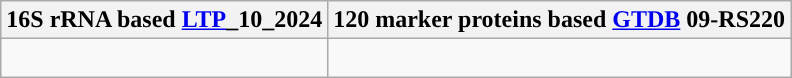<table class="wikitable">
<tr>
<th colspan=1>16S rRNA based <a href='#'>LTP</a>_10_2024</th>
<th colspan=1>120 marker proteins based <a href='#'>GTDB</a> 09-RS220</th>
</tr>
<tr>
<td style="vertical-align:top"><br></td>
<td><br></td>
</tr>
</table>
